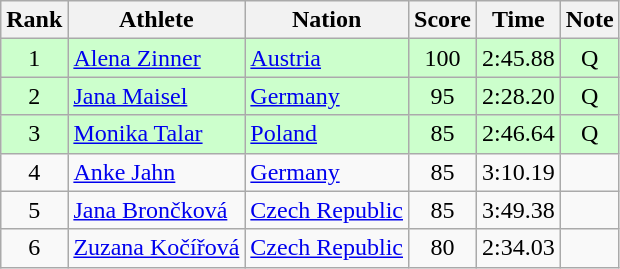<table class="wikitable sortable" style="text-align:center">
<tr>
<th>Rank</th>
<th>Athlete</th>
<th>Nation</th>
<th>Score</th>
<th>Time</th>
<th>Note</th>
</tr>
<tr bgcolor=ccffcc>
<td>1</td>
<td align=left><a href='#'>Alena Zinner</a></td>
<td align=left> <a href='#'>Austria</a></td>
<td>100</td>
<td>2:45.88</td>
<td>Q</td>
</tr>
<tr bgcolor=ccffcc>
<td>2</td>
<td align=left><a href='#'>Jana Maisel</a></td>
<td align=left> <a href='#'>Germany</a></td>
<td>95</td>
<td>2:28.20</td>
<td>Q</td>
</tr>
<tr bgcolor=ccffcc>
<td>3</td>
<td align=left><a href='#'>Monika Talar</a></td>
<td align=left> <a href='#'>Poland</a></td>
<td>85</td>
<td>2:46.64</td>
<td>Q</td>
</tr>
<tr>
<td>4</td>
<td align=left><a href='#'>Anke Jahn</a></td>
<td align=left> <a href='#'>Germany</a></td>
<td>85</td>
<td>3:10.19</td>
<td></td>
</tr>
<tr>
<td>5</td>
<td align=left><a href='#'>Jana Brončková</a></td>
<td align=left> <a href='#'>Czech Republic</a></td>
<td>85</td>
<td>3:49.38</td>
<td></td>
</tr>
<tr>
<td>6</td>
<td align=left><a href='#'>Zuzana Kočířová</a></td>
<td align=left> <a href='#'>Czech Republic</a></td>
<td>80</td>
<td>2:34.03</td>
<td></td>
</tr>
</table>
